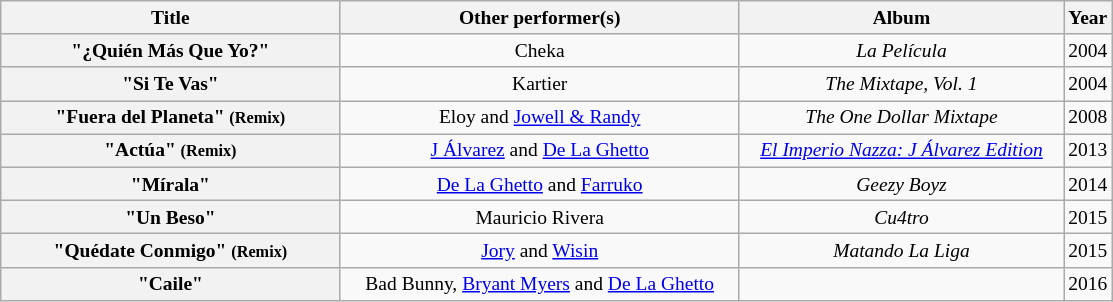<table class="wikitable plainrowheaders" style="font-size: 13px">
<tr>
<th width="220">Title</th>
<th width="260">Other performer(s)</th>
<th width="210">Album</th>
<th width="20">Year</th>
</tr>
<tr>
<th scope="row">"¿Quién Más Que Yo?"</th>
<td align="center">Cheka</td>
<td align="center"><em>La Película</em></td>
<td align="center">2004</td>
</tr>
<tr>
<th scope="row">"Si Te Vas"</th>
<td align="center">Kartier</td>
<td align="center"><em>The Mixtape, Vol. 1</em></td>
<td align="center">2004</td>
</tr>
<tr>
<th scope="row">"Fuera del Planeta" <small>(Remix)</small></th>
<td align="center">Eloy and <a href='#'>Jowell & Randy</a></td>
<td align="center"><em>The One Dollar Mixtape</em></td>
<td align="center">2008</td>
</tr>
<tr>
<th scope="row">"Actúa" <small>(Remix)</small></th>
<td align="center"><a href='#'>J Álvarez</a> and <a href='#'>De La Ghetto</a></td>
<td align="center"><em><a href='#'>El Imperio Nazza: J Álvarez Edition</a></em></td>
<td align="center">2013</td>
</tr>
<tr>
<th scope="row">"Mírala"</th>
<td align="center"><a href='#'>De La Ghetto</a> and <a href='#'>Farruko</a></td>
<td align="center"><em>Geezy Boyz</em></td>
<td align="center">2014</td>
</tr>
<tr>
<th scope="row">"Un Beso"</th>
<td align="center">Mauricio Rivera</td>
<td align="center"><em>Cu4tro</em></td>
<td align="center">2015</td>
</tr>
<tr>
<th scope="row">"Quédate Conmigo" <small>(Remix)</small></th>
<td align="center"><a href='#'>Jory</a> and <a href='#'>Wisin</a></td>
<td align="center"><em>Matando La Liga</em></td>
<td align="center">2015</td>
</tr>
<tr>
<th scope="row">"Caile"</th>
<td align="center">Bad Bunny, <a href='#'>Bryant Myers</a> and <a href='#'>De La Ghetto</a></td>
<td></td>
<td align="center">2016</td>
</tr>
</table>
